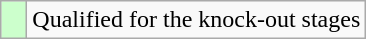<table class="wikitable">
<tr>
<td style="width:10px; background:#cfc;"></td>
<td>Qualified for the knock-out stages</td>
</tr>
</table>
